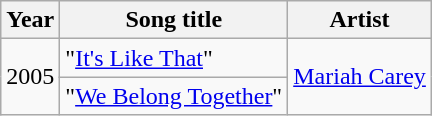<table class="wikitable plainrowheaders sortable">
<tr>
<th scope="col">Year</th>
<th scope="col">Song title</th>
<th scope="col">Artist</th>
</tr>
<tr>
<td rowspan="2">2005</td>
<td scope="row">"<a href='#'>It's Like That</a>"</td>
<td rowspan="2"><a href='#'>Mariah Carey</a></td>
</tr>
<tr>
<td scope="row">"<a href='#'>We Belong Together</a>"</td>
</tr>
</table>
